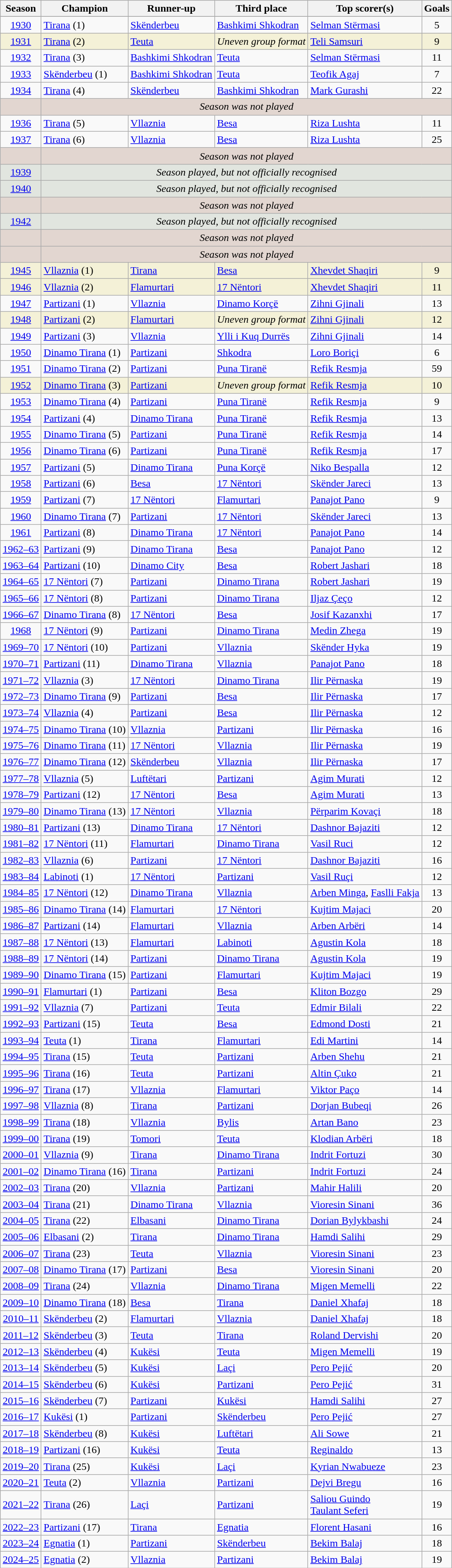<table class="wikitable sortable">
<tr>
<th>Season</th>
<th>Champion</th>
<th>Runner-up</th>
<th>Third place</th>
<th>Top scorer(s)</th>
<th>Goals</th>
</tr>
<tr>
</tr>
<tr>
<td align="center"><a href='#'>1930</a></td>
<td><a href='#'>Tirana</a> (1)</td>
<td><a href='#'>Skënderbeu</a></td>
<td><a href='#'>Bashkimi Shkodran</a></td>
<td><a href='#'>Selman Stërmasi</a></td>
<td align="center">5</td>
</tr>
<tr style="background:#f4f1d7">
<td align="center"><a href='#'>1931</a></td>
<td><a href='#'>Tirana</a> (2)</td>
<td><a href='#'>Teuta</a></td>
<td><em>Uneven group format</em></td>
<td><a href='#'>Teli Samsuri</a></td>
<td align="center">9</td>
</tr>
<tr>
<td align="center"><a href='#'>1932</a></td>
<td><a href='#'>Tirana</a> (3)</td>
<td><a href='#'>Bashkimi Shkodran</a></td>
<td><a href='#'>Teuta</a></td>
<td><a href='#'>Selman Stërmasi</a></td>
<td align="center">11</td>
</tr>
<tr>
<td align="center"><a href='#'>1933</a></td>
<td><a href='#'>Skënderbeu</a> (1)</td>
<td><a href='#'>Bashkimi Shkodran</a></td>
<td><a href='#'>Teuta</a></td>
<td><a href='#'>Teofik Agaj</a></td>
<td align="center">7</td>
</tr>
<tr>
<td align="center"><a href='#'>1934</a></td>
<td><a href='#'>Tirana</a> (4)</td>
<td><a href='#'>Skënderbeu</a></td>
<td><a href='#'>Bashkimi Shkodran</a></td>
<td><a href='#'>Mark Gurashi</a></td>
<td align="center">22</td>
</tr>
<tr style="background:#e2d6d0">
<td align="center"></td>
<td colspan=5 style=background:#e2d6d0 align=center><em>Season was not played</em></td>
</tr>
<tr>
<td align="center"><a href='#'>1936</a></td>
<td><a href='#'>Tirana</a> (5)</td>
<td><a href='#'>Vllaznia</a></td>
<td><a href='#'>Besa</a></td>
<td><a href='#'>Riza Lushta</a></td>
<td align="center">11</td>
</tr>
<tr>
<td align="center"><a href='#'>1937</a></td>
<td><a href='#'>Tirana</a> (6)</td>
<td><a href='#'>Vllaznia</a></td>
<td><a href='#'>Besa</a></td>
<td><a href='#'>Riza Lushta</a></td>
<td align="center">25</td>
</tr>
<tr style="background:#e2d6d0">
<td align="center"></td>
<td colspan=5 style=background:#e2d6d0 align=center><em>Season was not played</em></td>
</tr>
<tr style="background:#e1e5df">
<td align="center"><a href='#'>1939</a></td>
<td colspan=5 style=background:#e1e5df align=center><em>Season played, but not officially recognised</em></td>
</tr>
<tr style="background:#e1e5df">
<td align="center"><a href='#'>1940</a></td>
<td colspan=5 style=background:#e1e5df align=center><em>Season played, but not officially recognised</em></td>
</tr>
<tr style="background:#e2d6d0">
<td align="center"></td>
<td colspan=5 style=background:#e2d6d0 align=center><em>Season was not played</em></td>
</tr>
<tr style="background:#e1e5df">
<td align="center"><a href='#'>1942</a></td>
<td colspan=5 style=background:#e1e5df align=center><em>Season played, but not officially recognised</em></td>
</tr>
<tr style="background:#e2d6d0">
<td align="center"></td>
<td colspan=5 style=background:#e2d6d0 align=center><em>Season was not played</em></td>
</tr>
<tr style="background:#e2d6d0">
<td align="center"></td>
<td colspan=5 style=background:#e2d6d0 align=center><em>Season was not played</em></td>
</tr>
<tr style="background:#f4f1d7">
<td align="center"><a href='#'>1945</a></td>
<td><a href='#'>Vllaznia</a> (1)</td>
<td><a href='#'>Tirana</a></td>
<td><a href='#'>Besa</a></td>
<td><a href='#'>Xhevdet Shaqiri</a></td>
<td align="center">9</td>
</tr>
<tr style="background:#f4f1d7">
<td align="center"><a href='#'>1946</a></td>
<td><a href='#'>Vllaznia</a> (2)</td>
<td><a href='#'>Flamurtari</a></td>
<td><a href='#'>17 Nëntori</a></td>
<td><a href='#'>Xhevdet Shaqiri</a></td>
<td align="center">11</td>
</tr>
<tr>
<td align="center"><a href='#'>1947</a></td>
<td><a href='#'>Partizani</a> (1)</td>
<td><a href='#'>Vllaznia</a></td>
<td><a href='#'>Dinamo Korçë</a></td>
<td><a href='#'>Zihni Gjinali</a></td>
<td align="center">13</td>
</tr>
<tr style="background:#f4f1d7">
<td align="center"><a href='#'>1948</a></td>
<td><a href='#'>Partizani</a> (2)</td>
<td><a href='#'>Flamurtari</a></td>
<td><em>Uneven group format</em></td>
<td><a href='#'>Zihni Gjinali</a></td>
<td align="center">12</td>
</tr>
<tr>
<td align="center"><a href='#'>1949</a></td>
<td><a href='#'>Partizani</a> (3)</td>
<td><a href='#'>Vllaznia</a></td>
<td><a href='#'>Ylli i Kuq Durrës</a></td>
<td><a href='#'>Zihni Gjinali</a></td>
<td align="center">14</td>
</tr>
<tr>
<td align="center"><a href='#'>1950</a></td>
<td><a href='#'>Dinamo Tirana</a> (1)</td>
<td><a href='#'>Partizani</a></td>
<td><a href='#'>Shkodra</a></td>
<td><a href='#'>Loro Boriçi</a></td>
<td align="center">6</td>
</tr>
<tr>
<td align="center"><a href='#'>1951</a></td>
<td><a href='#'>Dinamo Tirana</a> (2)</td>
<td><a href='#'>Partizani</a></td>
<td><a href='#'>Puna Tiranë</a></td>
<td><a href='#'>Refik Resmja</a></td>
<td align="center">59</td>
</tr>
<tr style="background:#f4f1d7">
<td align="center"><a href='#'>1952</a></td>
<td><a href='#'>Dinamo Tirana</a> (3)</td>
<td><a href='#'>Partizani</a></td>
<td><em>Uneven group format</em></td>
<td><a href='#'>Refik Resmja</a></td>
<td align="center">10</td>
</tr>
<tr>
<td align="center"><a href='#'>1953</a></td>
<td><a href='#'>Dinamo Tirana</a> (4)</td>
<td><a href='#'>Partizani</a></td>
<td><a href='#'>Puna Tiranë</a></td>
<td><a href='#'>Refik Resmja</a></td>
<td align="center">9</td>
</tr>
<tr>
<td align="center"><a href='#'>1954</a></td>
<td><a href='#'>Partizani</a> (4)</td>
<td><a href='#'>Dinamo Tirana</a></td>
<td><a href='#'>Puna Tiranë</a></td>
<td><a href='#'>Refik Resmja</a></td>
<td align="center">13</td>
</tr>
<tr>
<td align="center"><a href='#'>1955</a></td>
<td><a href='#'>Dinamo Tirana</a> (5)</td>
<td><a href='#'>Partizani</a></td>
<td><a href='#'>Puna Tiranë</a></td>
<td><a href='#'>Refik Resmja</a></td>
<td align="center">14</td>
</tr>
<tr>
<td align="center"><a href='#'>1956</a></td>
<td><a href='#'>Dinamo Tirana</a> (6)</td>
<td><a href='#'>Partizani</a></td>
<td><a href='#'>Puna Tiranë</a></td>
<td><a href='#'>Refik Resmja</a></td>
<td align="center">17</td>
</tr>
<tr>
<td align="center"><a href='#'>1957</a></td>
<td><a href='#'>Partizani</a> (5)</td>
<td><a href='#'>Dinamo Tirana</a></td>
<td><a href='#'>Puna Korçë</a></td>
<td><a href='#'>Niko Bespalla</a></td>
<td align="center">12</td>
</tr>
<tr>
<td align="center"><a href='#'>1958</a></td>
<td><a href='#'>Partizani</a> (6)</td>
<td><a href='#'>Besa</a></td>
<td><a href='#'>17 Nëntori</a></td>
<td><a href='#'>Skënder Jareci</a></td>
<td align="center">13</td>
</tr>
<tr>
<td align="center"><a href='#'>1959</a></td>
<td><a href='#'>Partizani</a> (7)</td>
<td><a href='#'>17 Nëntori</a></td>
<td><a href='#'>Flamurtari</a></td>
<td><a href='#'>Panajot Pano</a></td>
<td align="center">9</td>
</tr>
<tr>
<td align="center"><a href='#'>1960</a></td>
<td><a href='#'>Dinamo Tirana</a> (7)</td>
<td><a href='#'>Partizani</a></td>
<td><a href='#'>17 Nëntori</a></td>
<td><a href='#'>Skënder Jareci</a></td>
<td align="center">13</td>
</tr>
<tr>
<td align="center"><a href='#'>1961</a></td>
<td><a href='#'>Partizani</a> (8)</td>
<td><a href='#'>Dinamo Tirana</a></td>
<td><a href='#'>17 Nëntori</a></td>
<td><a href='#'>Panajot Pano</a></td>
<td align="center">14</td>
</tr>
<tr>
<td align="center"><a href='#'>1962–63</a></td>
<td><a href='#'>Partizani</a> (9)</td>
<td><a href='#'>Dinamo Tirana</a></td>
<td><a href='#'>Besa</a></td>
<td><a href='#'>Panajot Pano</a></td>
<td align="center">12</td>
</tr>
<tr>
<td align="center"><a href='#'>1963–64</a></td>
<td><a href='#'>Partizani</a> (10)</td>
<td><a href='#'>Dinamo City</a></td>
<td><a href='#'>Besa</a></td>
<td><a href='#'>Robert Jashari</a></td>
<td align="center">18</td>
</tr>
<tr>
<td align="center"><a href='#'>1964–65</a></td>
<td><a href='#'>17 Nëntori</a> (7)</td>
<td><a href='#'>Partizani</a></td>
<td><a href='#'>Dinamo Tirana</a></td>
<td><a href='#'>Robert Jashari</a></td>
<td align="center">19</td>
</tr>
<tr>
<td align="center"><a href='#'>1965–66</a></td>
<td><a href='#'>17 Nëntori</a> (8)</td>
<td><a href='#'>Partizani</a></td>
<td><a href='#'>Dinamo Tirana</a></td>
<td><a href='#'>Iljaz Çeço</a></td>
<td align="center">12</td>
</tr>
<tr>
<td align="center"><a href='#'>1966–67</a></td>
<td><a href='#'>Dinamo Tirana</a> (8)</td>
<td><a href='#'>17 Nëntori</a></td>
<td><a href='#'>Besa</a></td>
<td><a href='#'>Josif Kazanxhi</a></td>
<td align="center">17</td>
</tr>
<tr>
<td align="center"><a href='#'>1968</a></td>
<td><a href='#'>17 Nëntori</a> (9)</td>
<td><a href='#'>Partizani</a></td>
<td><a href='#'>Dinamo Tirana</a></td>
<td><a href='#'>Medin Zhega</a></td>
<td align="center">19</td>
</tr>
<tr>
<td align="center"><a href='#'>1969–70</a></td>
<td><a href='#'>17 Nëntori</a> (10)</td>
<td><a href='#'>Partizani</a></td>
<td><a href='#'>Vllaznia</a></td>
<td><a href='#'>Skënder Hyka</a></td>
<td align="center">19</td>
</tr>
<tr>
<td align="center"><a href='#'>1970–71</a></td>
<td><a href='#'>Partizani</a> (11)</td>
<td><a href='#'>Dinamo Tirana</a></td>
<td><a href='#'>Vllaznia</a></td>
<td><a href='#'>Panajot Pano</a></td>
<td align="center">18</td>
</tr>
<tr>
<td align="center"><a href='#'>1971–72</a></td>
<td><a href='#'>Vllaznia</a> (3)</td>
<td><a href='#'>17 Nëntori</a></td>
<td><a href='#'>Dinamo Tirana</a></td>
<td><a href='#'>Ilir Përnaska</a></td>
<td align="center">19</td>
</tr>
<tr>
<td align="center"><a href='#'>1972–73</a></td>
<td><a href='#'>Dinamo Tirana</a> (9)</td>
<td><a href='#'>Partizani</a></td>
<td><a href='#'>Besa</a></td>
<td><a href='#'>Ilir Përnaska</a></td>
<td align="center">17</td>
</tr>
<tr>
<td align="center"><a href='#'>1973–74</a></td>
<td><a href='#'>Vllaznia</a> (4)</td>
<td><a href='#'>Partizani</a></td>
<td><a href='#'>Besa</a></td>
<td><a href='#'>Ilir Përnaska</a></td>
<td align="center">12</td>
</tr>
<tr>
<td align="center"><a href='#'>1974–75</a></td>
<td><a href='#'>Dinamo Tirana</a> (10)</td>
<td><a href='#'>Vllaznia</a></td>
<td><a href='#'>Partizani</a></td>
<td><a href='#'>Ilir Përnaska</a></td>
<td align="center">16</td>
</tr>
<tr>
<td align="center"><a href='#'>1975–76</a></td>
<td><a href='#'>Dinamo Tirana</a> (11)</td>
<td><a href='#'>17 Nëntori</a></td>
<td><a href='#'>Vllaznia</a></td>
<td><a href='#'>Ilir Përnaska</a></td>
<td align="center">19</td>
</tr>
<tr>
<td align="center"><a href='#'>1976–77</a></td>
<td><a href='#'>Dinamo Tirana</a> (12)</td>
<td><a href='#'>Skënderbeu</a></td>
<td><a href='#'>Vllaznia</a></td>
<td><a href='#'>Ilir Përnaska</a></td>
<td align="center">17</td>
</tr>
<tr>
<td align="center"><a href='#'>1977–78</a></td>
<td><a href='#'>Vllaznia</a> (5)</td>
<td><a href='#'>Luftëtari</a></td>
<td><a href='#'>Partizani</a></td>
<td><a href='#'>Agim Murati</a></td>
<td align="center">12</td>
</tr>
<tr>
<td align="center"><a href='#'>1978–79</a></td>
<td><a href='#'>Partizani</a> (12)</td>
<td><a href='#'>17 Nëntori</a></td>
<td><a href='#'>Besa</a></td>
<td><a href='#'>Agim Murati</a></td>
<td align="center">13</td>
</tr>
<tr>
<td align="center"><a href='#'>1979–80</a></td>
<td><a href='#'>Dinamo Tirana</a> (13)</td>
<td><a href='#'>17 Nëntori</a></td>
<td><a href='#'>Vllaznia</a></td>
<td><a href='#'>Përparim Kovaçi</a></td>
<td align="center">18</td>
</tr>
<tr>
<td align="center"><a href='#'>1980–81</a></td>
<td><a href='#'>Partizani</a> (13)</td>
<td><a href='#'>Dinamo Tirana</a></td>
<td><a href='#'>17 Nëntori</a></td>
<td><a href='#'>Dashnor Bajaziti</a></td>
<td align="center">12</td>
</tr>
<tr>
<td align="center"><a href='#'>1981–82</a></td>
<td><a href='#'>17 Nëntori</a> (11)</td>
<td><a href='#'>Flamurtari</a></td>
<td><a href='#'>Dinamo Tirana</a></td>
<td><a href='#'>Vasil Ruci</a></td>
<td align="center">12</td>
</tr>
<tr>
<td align="center"><a href='#'>1982–83</a></td>
<td><a href='#'>Vllaznia</a> (6)</td>
<td><a href='#'>Partizani</a></td>
<td><a href='#'>17 Nëntori</a></td>
<td><a href='#'>Dashnor Bajaziti</a></td>
<td align="center">16</td>
</tr>
<tr>
<td align="center"><a href='#'>1983–84</a></td>
<td><a href='#'>Labinoti</a> (1)</td>
<td><a href='#'>17 Nëntori</a></td>
<td><a href='#'>Partizani</a></td>
<td><a href='#'>Vasil Ruçi</a></td>
<td align="center">12</td>
</tr>
<tr>
<td align="center"><a href='#'>1984–85</a></td>
<td><a href='#'>17 Nëntori</a> (12)</td>
<td><a href='#'>Dinamo Tirana</a></td>
<td><a href='#'>Vllaznia</a></td>
<td><a href='#'>Arben Minga</a>, <a href='#'>Faslli Fakja</a></td>
<td align="center">13</td>
</tr>
<tr>
<td align="center"><a href='#'>1985–86</a></td>
<td><a href='#'>Dinamo Tirana</a> (14)</td>
<td><a href='#'>Flamurtari</a></td>
<td><a href='#'>17 Nëntori</a></td>
<td><a href='#'>Kujtim Majaci</a></td>
<td align="center">20</td>
</tr>
<tr>
<td align="center"><a href='#'>1986–87</a></td>
<td><a href='#'>Partizani</a> (14)</td>
<td><a href='#'>Flamurtari</a></td>
<td><a href='#'>Vllaznia</a></td>
<td><a href='#'>Arben Arbëri</a></td>
<td align="center">14</td>
</tr>
<tr>
<td align="center"><a href='#'>1987–88</a></td>
<td><a href='#'>17 Nëntori</a> (13)</td>
<td><a href='#'>Flamurtari</a></td>
<td><a href='#'>Labinoti</a></td>
<td><a href='#'>Agustin Kola</a></td>
<td align="center">18</td>
</tr>
<tr>
<td align="center"><a href='#'>1988–89</a></td>
<td><a href='#'>17 Nëntori</a> (14)</td>
<td><a href='#'>Partizani</a></td>
<td><a href='#'>Dinamo Tirana</a></td>
<td><a href='#'>Agustin Kola</a></td>
<td align="center">19</td>
</tr>
<tr>
<td align="center"><a href='#'>1989–90</a></td>
<td><a href='#'>Dinamo Tirana</a> (15)</td>
<td><a href='#'>Partizani</a></td>
<td><a href='#'>Flamurtari</a></td>
<td><a href='#'>Kujtim Majaci</a></td>
<td align="center">19</td>
</tr>
<tr>
<td align="center"><a href='#'>1990–91</a></td>
<td><a href='#'>Flamurtari</a> (1)</td>
<td><a href='#'>Partizani</a></td>
<td><a href='#'>Besa</a></td>
<td><a href='#'>Kliton Bozgo</a></td>
<td align="center">29</td>
</tr>
<tr>
<td align="center"><a href='#'>1991–92</a></td>
<td><a href='#'>Vllaznia</a> (7)</td>
<td><a href='#'>Partizani</a></td>
<td><a href='#'>Teuta</a></td>
<td><a href='#'>Edmir Bilali</a></td>
<td align="center">22</td>
</tr>
<tr>
<td align="center"><a href='#'>1992–93</a></td>
<td><a href='#'>Partizani</a> (15)</td>
<td><a href='#'>Teuta</a></td>
<td><a href='#'>Besa</a></td>
<td><a href='#'>Edmond Dosti</a></td>
<td align="center">21</td>
</tr>
<tr>
<td align="center"><a href='#'>1993–94</a></td>
<td><a href='#'>Teuta</a> (1)</td>
<td><a href='#'>Tirana</a></td>
<td><a href='#'>Flamurtari</a></td>
<td><a href='#'>Edi Martini</a></td>
<td align="center">14</td>
</tr>
<tr>
<td align="center"><a href='#'>1994–95</a></td>
<td><a href='#'>Tirana</a> (15)</td>
<td><a href='#'>Teuta</a></td>
<td><a href='#'>Partizani</a></td>
<td><a href='#'>Arben Shehu</a></td>
<td align="center">21</td>
</tr>
<tr>
<td align="center"><a href='#'>1995–96</a></td>
<td><a href='#'>Tirana</a> (16)</td>
<td><a href='#'>Teuta</a></td>
<td><a href='#'>Partizani</a></td>
<td><a href='#'>Altin Çuko</a></td>
<td align="center">21</td>
</tr>
<tr>
<td align="center"><a href='#'>1996–97</a></td>
<td><a href='#'>Tirana</a> (17)</td>
<td><a href='#'>Vllaznia</a></td>
<td><a href='#'>Flamurtari</a></td>
<td><a href='#'>Viktor Paço</a></td>
<td align="center">14</td>
</tr>
<tr>
<td align="center"><a href='#'>1997–98</a></td>
<td><a href='#'>Vllaznia</a> (8)</td>
<td><a href='#'>Tirana</a></td>
<td><a href='#'>Partizani</a></td>
<td><a href='#'>Dorjan Bubeqi</a></td>
<td align="center">26</td>
</tr>
<tr>
<td align="center"><a href='#'>1998–99</a></td>
<td><a href='#'>Tirana</a> (18)</td>
<td><a href='#'>Vllaznia</a></td>
<td><a href='#'>Bylis</a></td>
<td><a href='#'>Artan Bano</a></td>
<td align="center">23</td>
</tr>
<tr>
<td align="center"><a href='#'>1999–00</a></td>
<td><a href='#'>Tirana</a> (19)</td>
<td><a href='#'>Tomori</a></td>
<td><a href='#'>Teuta</a></td>
<td><a href='#'>Klodian Arbëri</a></td>
<td align="center">18</td>
</tr>
<tr>
<td align="center"><a href='#'>2000–01</a></td>
<td><a href='#'>Vllaznia</a> (9)</td>
<td><a href='#'>Tirana</a></td>
<td><a href='#'>Dinamo Tirana</a></td>
<td><a href='#'>Indrit Fortuzi</a></td>
<td align="center">30</td>
</tr>
<tr>
<td align="center"><a href='#'>2001–02</a></td>
<td><a href='#'>Dinamo Tirana</a> (16)</td>
<td><a href='#'>Tirana</a></td>
<td><a href='#'>Partizani</a></td>
<td><a href='#'>Indrit Fortuzi</a></td>
<td align="center">24</td>
</tr>
<tr>
<td align="center"><a href='#'>2002–03</a></td>
<td><a href='#'>Tirana</a> (20)</td>
<td><a href='#'>Vllaznia</a></td>
<td><a href='#'>Partizani</a></td>
<td><a href='#'>Mahir Halili</a></td>
<td align="center">20</td>
</tr>
<tr>
<td align="center"><a href='#'>2003–04</a></td>
<td><a href='#'>Tirana</a> (21)</td>
<td><a href='#'>Dinamo Tirana</a></td>
<td><a href='#'>Vllaznia</a></td>
<td><a href='#'>Vioresin Sinani</a></td>
<td align="center">36</td>
</tr>
<tr>
<td align="center"><a href='#'>2004–05</a></td>
<td><a href='#'>Tirana</a> (22)</td>
<td><a href='#'>Elbasani</a></td>
<td><a href='#'>Dinamo Tirana</a></td>
<td><a href='#'>Dorian Bylykbashi</a></td>
<td align="center">24</td>
</tr>
<tr>
<td align="center"><a href='#'>2005–06</a></td>
<td><a href='#'>Elbasani</a> (2)</td>
<td><a href='#'>Tirana</a></td>
<td><a href='#'>Dinamo Tirana</a></td>
<td><a href='#'>Hamdi Salihi</a></td>
<td align="center">29</td>
</tr>
<tr>
<td align="center"><a href='#'>2006–07</a></td>
<td><a href='#'>Tirana</a> (23)</td>
<td><a href='#'>Teuta</a></td>
<td><a href='#'>Vllaznia</a></td>
<td><a href='#'>Vioresin Sinani</a></td>
<td align="center">23</td>
</tr>
<tr>
<td align="center"><a href='#'>2007–08</a></td>
<td><a href='#'>Dinamo Tirana</a> (17)</td>
<td><a href='#'>Partizani</a></td>
<td><a href='#'>Besa</a></td>
<td><a href='#'>Vioresin Sinani</a></td>
<td align="center">20</td>
</tr>
<tr>
<td align="center"><a href='#'>2008–09</a></td>
<td><a href='#'>Tirana</a> (24)</td>
<td><a href='#'>Vllaznia</a></td>
<td><a href='#'>Dinamo Tirana</a></td>
<td><a href='#'>Migen Memelli</a></td>
<td align="center">22</td>
</tr>
<tr>
<td align="center"><a href='#'>2009–10</a></td>
<td><a href='#'>Dinamo Tirana</a> (18)</td>
<td><a href='#'>Besa</a></td>
<td><a href='#'>Tirana</a></td>
<td><a href='#'>Daniel Xhafaj</a></td>
<td align="center">18</td>
</tr>
<tr>
<td align="center"><a href='#'>2010–11</a></td>
<td><a href='#'>Skënderbeu</a> (2)</td>
<td><a href='#'>Flamurtari</a></td>
<td><a href='#'>Vllaznia</a></td>
<td><a href='#'>Daniel Xhafaj</a></td>
<td align="center">18</td>
</tr>
<tr>
<td align="center"><a href='#'>2011–12</a></td>
<td><a href='#'>Skënderbeu</a> (3)</td>
<td><a href='#'>Teuta</a></td>
<td><a href='#'>Tirana</a></td>
<td><a href='#'>Roland Dervishi</a></td>
<td align="center">20</td>
</tr>
<tr>
<td align="center"><a href='#'>2012–13</a></td>
<td><a href='#'>Skënderbeu</a> (4)</td>
<td><a href='#'>Kukësi</a></td>
<td><a href='#'>Teuta</a></td>
<td><a href='#'>Migen Memelli</a></td>
<td align="center">19</td>
</tr>
<tr>
<td align="center"><a href='#'>2013–14</a></td>
<td><a href='#'>Skënderbeu</a> (5)</td>
<td><a href='#'>Kukësi</a></td>
<td><a href='#'>Laçi</a></td>
<td><a href='#'>Pero Pejić</a></td>
<td align="center">20</td>
</tr>
<tr>
<td align="center"><a href='#'>2014–15</a></td>
<td><a href='#'>Skënderbeu</a> (6)</td>
<td><a href='#'>Kukësi</a></td>
<td><a href='#'>Partizani</a></td>
<td><a href='#'>Pero Pejić</a></td>
<td align="center">31</td>
</tr>
<tr>
<td align="center"><a href='#'>2015–16</a></td>
<td><a href='#'>Skënderbeu</a> (7)</td>
<td><a href='#'>Partizani</a></td>
<td><a href='#'>Kukësi</a></td>
<td><a href='#'>Hamdi Salihi</a></td>
<td align="center">27</td>
</tr>
<tr>
<td align="center"><a href='#'>2016–17</a></td>
<td><a href='#'>Kukësi</a> (1)</td>
<td><a href='#'>Partizani</a></td>
<td><a href='#'>Skënderbeu</a></td>
<td><a href='#'>Pero Pejić</a></td>
<td align="center">27</td>
</tr>
<tr>
<td align="center"><a href='#'>2017–18</a></td>
<td><a href='#'>Skënderbeu</a> (8)</td>
<td><a href='#'>Kukësi</a></td>
<td><a href='#'>Luftëtari</a></td>
<td><a href='#'>Ali Sowe</a></td>
<td align="center">21</td>
</tr>
<tr>
<td align="center"><a href='#'>2018–19</a></td>
<td><a href='#'>Partizani</a> (16)</td>
<td><a href='#'>Kukësi</a></td>
<td><a href='#'>Teuta</a></td>
<td><a href='#'>Reginaldo</a></td>
<td align="center">13</td>
</tr>
<tr>
<td align="center"><a href='#'>2019–20</a></td>
<td><a href='#'>Tirana</a> (25)</td>
<td><a href='#'>Kukësi</a></td>
<td><a href='#'>Laçi</a></td>
<td><a href='#'>Kyrian Nwabueze</a></td>
<td align="center">23</td>
</tr>
<tr>
<td align="center"><a href='#'>2020–21</a></td>
<td><a href='#'>Teuta</a> (2)</td>
<td><a href='#'>Vllaznia</a></td>
<td><a href='#'>Partizani</a></td>
<td><a href='#'>Dejvi Bregu</a></td>
<td align="center">16</td>
</tr>
<tr>
<td align="center"><a href='#'>2021–22</a></td>
<td><a href='#'>Tirana</a> (26)</td>
<td><a href='#'>Laçi</a></td>
<td><a href='#'>Partizani</a></td>
<td><a href='#'>Saliou Guindo</a><br><a href='#'>Taulant Seferi</a></td>
<td align="center">19</td>
</tr>
<tr>
<td align="center"><a href='#'>2022–23</a></td>
<td><a href='#'>Partizani</a> (17)</td>
<td><a href='#'>Tirana</a></td>
<td><a href='#'>Egnatia</a></td>
<td><a href='#'>Florent Hasani</a></td>
<td align="center">16</td>
</tr>
<tr>
<td align="center"><a href='#'>2023–24</a></td>
<td><a href='#'>Egnatia</a> (1)</td>
<td><a href='#'>Partizani</a></td>
<td><a href='#'>Skënderbeu</a></td>
<td><a href='#'>Bekim Balaj</a></td>
<td align="center">18</td>
</tr>
<tr>
<td align="center"><a href='#'>2024–25</a></td>
<td><a href='#'>Egnatia</a> (2)</td>
<td><a href='#'>Vllaznia</a></td>
<td><a href='#'>Partizani</a></td>
<td><a href='#'>Bekim Balaj</a></td>
<td align="center">19</td>
</tr>
</table>
